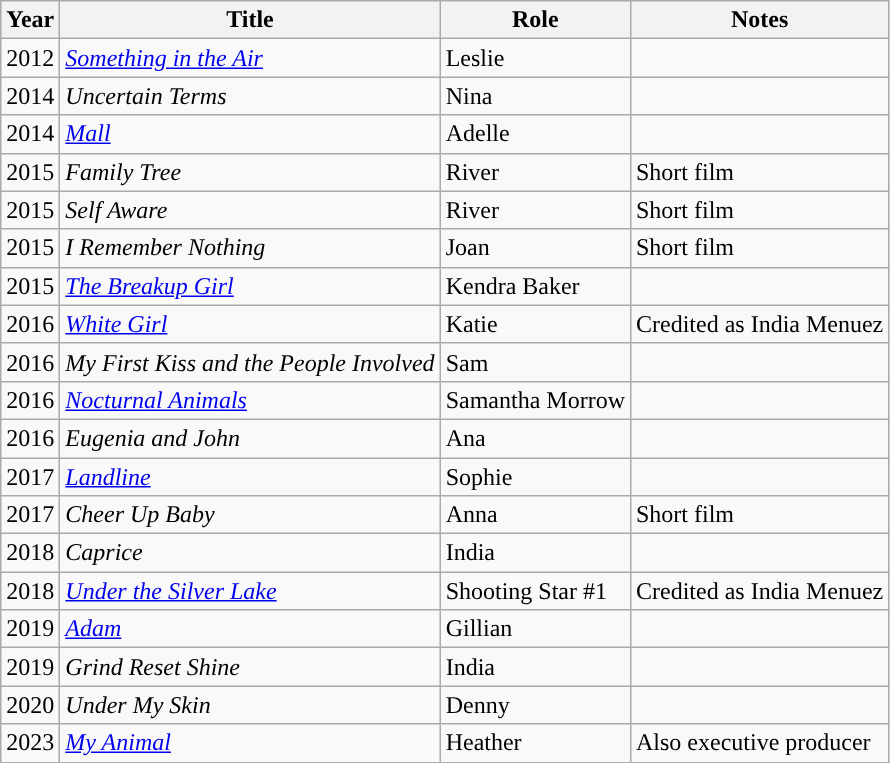<table class="wikitable sortable">
<tr>
<th>Year</th>
<th>Title</th>
<th>Role</th>
<th class="unsortable">Notes</th>
</tr>
<tr>
<td>2012</td>
<td><em><a href='#'>Something in the Air</a></em></td>
<td>Leslie</td>
<td></td>
</tr>
<tr>
<td>2014</td>
<td><em>Uncertain Terms</em></td>
<td>Nina</td>
<td></td>
</tr>
<tr>
<td>2014</td>
<td><em><a href='#'>Mall</a></em></td>
<td>Adelle</td>
<td></td>
</tr>
<tr>
<td>2015</td>
<td><em>Family Tree</em></td>
<td>River</td>
<td>Short film</td>
</tr>
<tr>
<td>2015</td>
<td><em>Self Aware</em></td>
<td>River</td>
<td>Short film</td>
</tr>
<tr>
<td>2015</td>
<td><em>I Remember Nothing</em></td>
<td>Joan</td>
<td>Short film</td>
</tr>
<tr>
<td>2015</td>
<td><em><a href='#'>The Breakup Girl</a></em></td>
<td>Kendra Baker</td>
<td></td>
</tr>
<tr>
<td>2016</td>
<td><em><a href='#'>White Girl</a></em></td>
<td>Katie</td>
<td>Credited as India Menuez</td>
</tr>
<tr>
<td>2016</td>
<td><em>My First Kiss and the People Involved</em></td>
<td>Sam</td>
<td></td>
</tr>
<tr>
<td>2016</td>
<td><em><a href='#'>Nocturnal Animals</a></em></td>
<td>Samantha Morrow</td>
<td></td>
</tr>
<tr>
<td>2016</td>
<td><em>Eugenia and John</em></td>
<td>Ana</td>
<td></td>
</tr>
<tr>
<td>2017</td>
<td><em><a href='#'>Landline</a></em></td>
<td>Sophie</td>
<td></td>
</tr>
<tr>
<td>2017</td>
<td><em>Cheer Up Baby</em></td>
<td>Anna</td>
<td>Short film</td>
</tr>
<tr>
<td>2018</td>
<td><em>Caprice</em></td>
<td>India</td>
<td></td>
</tr>
<tr>
<td>2018</td>
<td><em><a href='#'>Under the Silver Lake</a></em></td>
<td>Shooting Star #1</td>
<td>Credited as India Menuez</td>
</tr>
<tr>
<td>2019</td>
<td><em><a href='#'>Adam</a></em></td>
<td>Gillian</td>
<td></td>
</tr>
<tr>
<td>2019</td>
<td><em>Grind Reset Shine</em></td>
<td>India</td>
<td></td>
</tr>
<tr>
<td>2020</td>
<td><em>Under My Skin</em></td>
<td>Denny</td>
<td></td>
</tr>
<tr>
<td>2023</td>
<td><em><a href='#'>My Animal</a></em></td>
<td>Heather</td>
<td>Also executive producer</td>
</tr>
</table>
